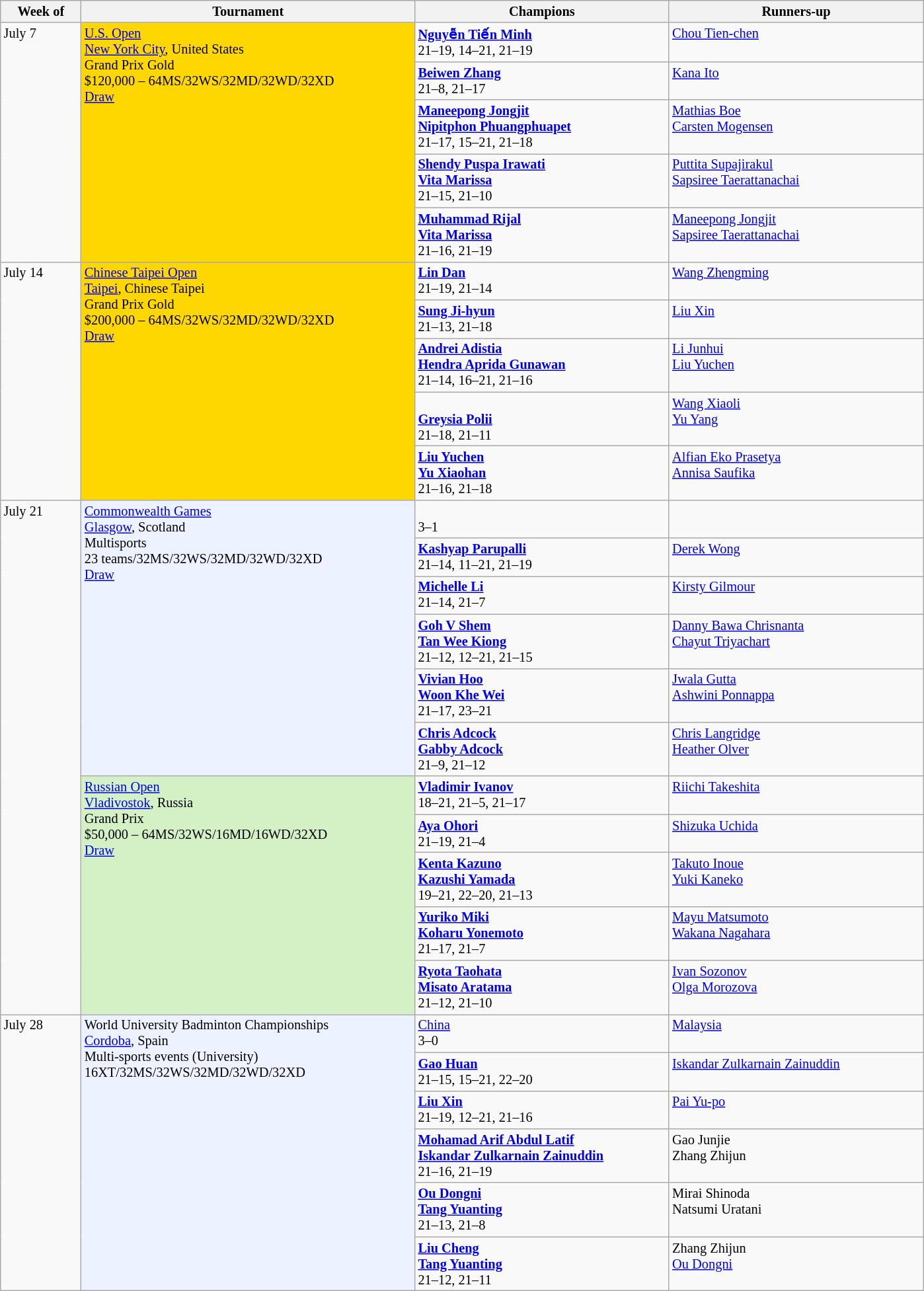<table class=wikitable style=font-size:85%>
<tr>
<th width=75>Week of</th>
<th width=330>Tournament</th>
<th width=250>Champions</th>
<th width=250>Runners-up</th>
</tr>
<tr valign=top>
<td rowspan=5>July 7</td>
<td style="background:#FFD700;" rowspan="5"><a href='#'>U.S. Open</a><br><a href='#'>New York City</a>, United States<br>Grand Prix Gold<br>$120,000 – 64MS/32WS/32MD/32WD/32XD<br><a href='#'>Draw</a></td>
<td> <strong><a href='#'>Nguyễn Tiến Minh</a></strong><br>21–19, 14–21, 21–19</td>
<td> <a href='#'>Chou Tien-chen</a></td>
</tr>
<tr valign=top>
<td> <strong><a href='#'>Beiwen Zhang</a></strong><br>21–8, 21–17</td>
<td> <a href='#'>Kana Ito</a></td>
</tr>
<tr valign=top>
<td> <strong><a href='#'>Maneepong Jongjit</a><br> <a href='#'>Nipitphon Phuangphuapet</a></strong><br>21–17, 15–21, 21–18</td>
<td> <a href='#'>Mathias Boe</a><br> <a href='#'>Carsten Mogensen</a></td>
</tr>
<tr valign=top>
<td> <strong><a href='#'>Shendy Puspa Irawati</a><br> <a href='#'>Vita Marissa</a></strong><br>21–15, 21–10</td>
<td> <a href='#'>Puttita Supajirakul</a><br> <a href='#'>Sapsiree Taerattanachai</a></td>
</tr>
<tr valign=top>
<td> <strong><a href='#'>Muhammad Rijal</a><br> <a href='#'>Vita Marissa</a></strong><br>21–16, 21–19</td>
<td> <a href='#'>Maneepong Jongjit</a><br> <a href='#'>Sapsiree Taerattanachai</a></td>
</tr>
<tr valign=top>
<td rowspan=5>July 14</td>
<td style="background:#FFD700;" rowspan="5"><a href='#'>Chinese Taipei Open</a><br><a href='#'>Taipei</a>, Chinese Taipei<br>Grand Prix Gold<br>$200,000 – 64MS/32WS/32MD/32WD/32XD<br><a href='#'>Draw</a></td>
<td> <strong><a href='#'>Lin Dan</a></strong><br>21–19, 21–14</td>
<td> <a href='#'>Wang Zhengming</a></td>
</tr>
<tr valign=top>
<td> <strong><a href='#'>Sung Ji-hyun</a></strong> <br>21–13, 21–18</td>
<td> <a href='#'>Liu Xin</a></td>
</tr>
<tr valign=top>
<td> <strong><a href='#'>Andrei Adistia</a><br> <a href='#'>Hendra Aprida Gunawan</a></strong><br>21–14, 16–21, 21–16</td>
<td> <a href='#'>Li Junhui</a><br> <a href='#'>Liu Yuchen</a></td>
</tr>
<tr valign=top>
<td><br> <strong><a href='#'>Greysia Polii</a></strong><br>21–18, 21–11</td>
<td> <a href='#'>Wang Xiaoli</a><br> <a href='#'>Yu Yang</a></td>
</tr>
<tr valign=top>
<td> <strong><a href='#'>Liu Yuchen</a><br> <a href='#'>Yu Xiaohan</a></strong><br>21–16, 21–18</td>
<td> <a href='#'>Alfian Eko Prasetya</a><br> <a href='#'>Annisa Saufika</a></td>
</tr>
<tr valign=top>
<td rowspan=11>July 21</td>
<td style="background:#ECF2FF;" rowspan="6"><a href='#'>Commonwealth Games</a><br><a href='#'>Glasgow</a>, Scotland<br>Multisports<br>23 teams/32MS/32WS/32MD/32WD/32XD<br><a href='#'>Draw</a></td>
<td><br>3–1</td>
<td></td>
</tr>
<tr valign=top>
<td> <strong><a href='#'>Kashyap Parupalli</a></strong><br>21–14, 11–21, 21–19</td>
<td> <a href='#'>Derek Wong</a></td>
</tr>
<tr valign=top>
<td> <strong><a href='#'>Michelle Li</a></strong><br>21–14, 21–7</td>
<td> <a href='#'>Kirsty Gilmour</a></td>
</tr>
<tr valign=top>
<td> <strong><a href='#'>Goh V Shem</a><br> <a href='#'>Tan Wee Kiong</a></strong><br>21–12, 12–21, 21–15</td>
<td> <a href='#'>Danny Bawa Chrisnanta</a><br> <a href='#'>Chayut Triyachart</a></td>
</tr>
<tr valign=top>
<td> <strong><a href='#'>Vivian Hoo</a><br> <a href='#'>Woon Khe Wei</a></strong><br>21–17, 23–21</td>
<td> <a href='#'>Jwala Gutta</a><br> <a href='#'>Ashwini Ponnappa</a></td>
</tr>
<tr valign=top>
<td> <strong><a href='#'>Chris Adcock</a><br> <a href='#'>Gabby Adcock</a></strong><br>21–9, 21–12</td>
<td> <a href='#'>Chris Langridge</a><br> <a href='#'>Heather Olver</a></td>
</tr>
<tr valign=top>
<td style="background:#D4F1C5;" rowspan="5"><a href='#'>Russian Open</a><br><a href='#'>Vladivostok</a>, Russia<br>Grand Prix<br>$50,000 – 64MS/32WS/16MD/16WD/32XD<br><a href='#'>Draw</a></td>
<td> <strong><a href='#'>Vladimir Ivanov</a></strong><br>18–21, 21–5, 21–17</td>
<td> <a href='#'>Riichi Takeshita</a></td>
</tr>
<tr valign=top>
<td> <strong><a href='#'>Aya Ohori</a></strong><br>21–19, 21–4</td>
<td> <a href='#'>Shizuka Uchida</a></td>
</tr>
<tr valign=top>
<td> <strong><a href='#'>Kenta Kazuno</a><br> <a href='#'>Kazushi Yamada</a></strong><br>19–21, 22–20, 21–13</td>
<td> <a href='#'>Takuto Inoue</a><br> <a href='#'>Yuki Kaneko</a></td>
</tr>
<tr valign=top>
<td> <strong><a href='#'>Yuriko Miki</a><br> <a href='#'>Koharu Yonemoto</a></strong><br>21–17, 21–7</td>
<td> <a href='#'>Mayu Matsumoto</a><br> <a href='#'>Wakana Nagahara</a></td>
</tr>
<tr valign=top>
<td> <strong><a href='#'>Ryota Taohata</a><br> <a href='#'>Misato Aratama</a></strong><br>21–12, 21–10</td>
<td> <a href='#'>Ivan Sozonov</a> <br> <a href='#'>Olga Morozova</a></td>
</tr>
<tr valign=top>
<td rowspan=6>July 28</td>
<td style="background:#ECF2FF;" rowspan="6">World University Badminton Championships<br><a href='#'>Cordoba</a>, Spain<br>Multi-sports events (University)<br>16XT/32MS/32WS/32MD/32WD/32XD</td>
<td> <a href='#'>China</a><br>3–0</td>
<td> <a href='#'>Malaysia</a></td>
</tr>
<tr valign=top>
<td> <strong><a href='#'>Gao Huan</a></strong><br>21–15, 15–21, 22–20</td>
<td> <a href='#'>Iskandar Zulkarnain Zainuddin</a></td>
</tr>
<tr valign=top>
<td> <strong><a href='#'>Liu Xin</a></strong><br>21–19, 12–21, 21–16</td>
<td> <a href='#'>Pai Yu-po</a></td>
</tr>
<tr valign=top>
<td> <strong><a href='#'>Mohamad Arif Abdul Latif</a><br> <a href='#'>Iskandar Zulkarnain Zainuddin</a></strong><br>21–16, 21–19</td>
<td> Gao Junjie<br> Zhang Zhijun</td>
</tr>
<tr valign=top>
<td> <strong><a href='#'>Ou Dongni</a><br> <a href='#'>Tang Yuanting</a></strong><br>21–13, 21–8</td>
<td> Mirai Shinoda<br> Natsumi Uratani</td>
</tr>
<tr valign=top>
<td> <strong><a href='#'>Liu Cheng</a><br> <a href='#'>Tang Yuanting</a></strong><br>21–12, 21–11</td>
<td> Zhang Zhijun<br> <a href='#'>Ou Dongni</a></td>
</tr>
</table>
